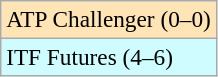<table class=wikitable style=font-size:97%>
<tr bgcolor=moccasin>
<td>ATP Challenger (0–0)</td>
</tr>
<tr bgcolor=cffcff>
<td>ITF Futures (4–6)</td>
</tr>
</table>
